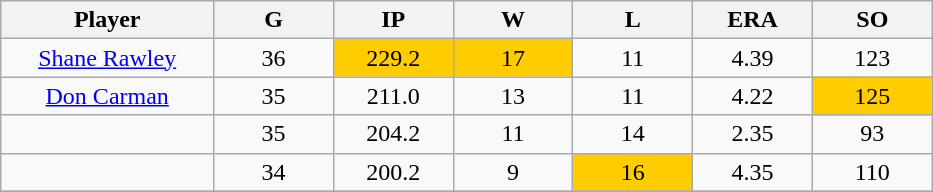<table class="wikitable sortable">
<tr>
<th bgcolor="#DDDDFF" width="16%">Player</th>
<th bgcolor="#DDDDFF" width="9%">G</th>
<th bgcolor="#DDDDFF" width="9%">IP</th>
<th bgcolor="#DDDDFF" width="9%">W</th>
<th bgcolor="#DDDDFF" width="9%">L</th>
<th bgcolor="#DDDDFF" width="9%">ERA</th>
<th bgcolor="#DDDDFF" width="9%">SO</th>
</tr>
<tr align="center">
<td><a href='#'>Shane Rawley</a></td>
<td>36</td>
<td style="background:#fc0;">229.2</td>
<td style="background:#fc0;">17</td>
<td>11</td>
<td>4.39</td>
<td>123</td>
</tr>
<tr align=center>
<td><a href='#'>Don Carman</a></td>
<td>35</td>
<td>211.0</td>
<td>13</td>
<td>11</td>
<td>4.22</td>
<td style="background:#fc0;">125</td>
</tr>
<tr align=center>
<td></td>
<td>35</td>
<td>204.2</td>
<td>11</td>
<td>14</td>
<td>2.35</td>
<td>93</td>
</tr>
<tr align="center">
<td></td>
<td>34</td>
<td>200.2</td>
<td>9</td>
<td style="background:#fc0;">16</td>
<td>4.35</td>
<td>110</td>
</tr>
<tr align="center">
</tr>
</table>
